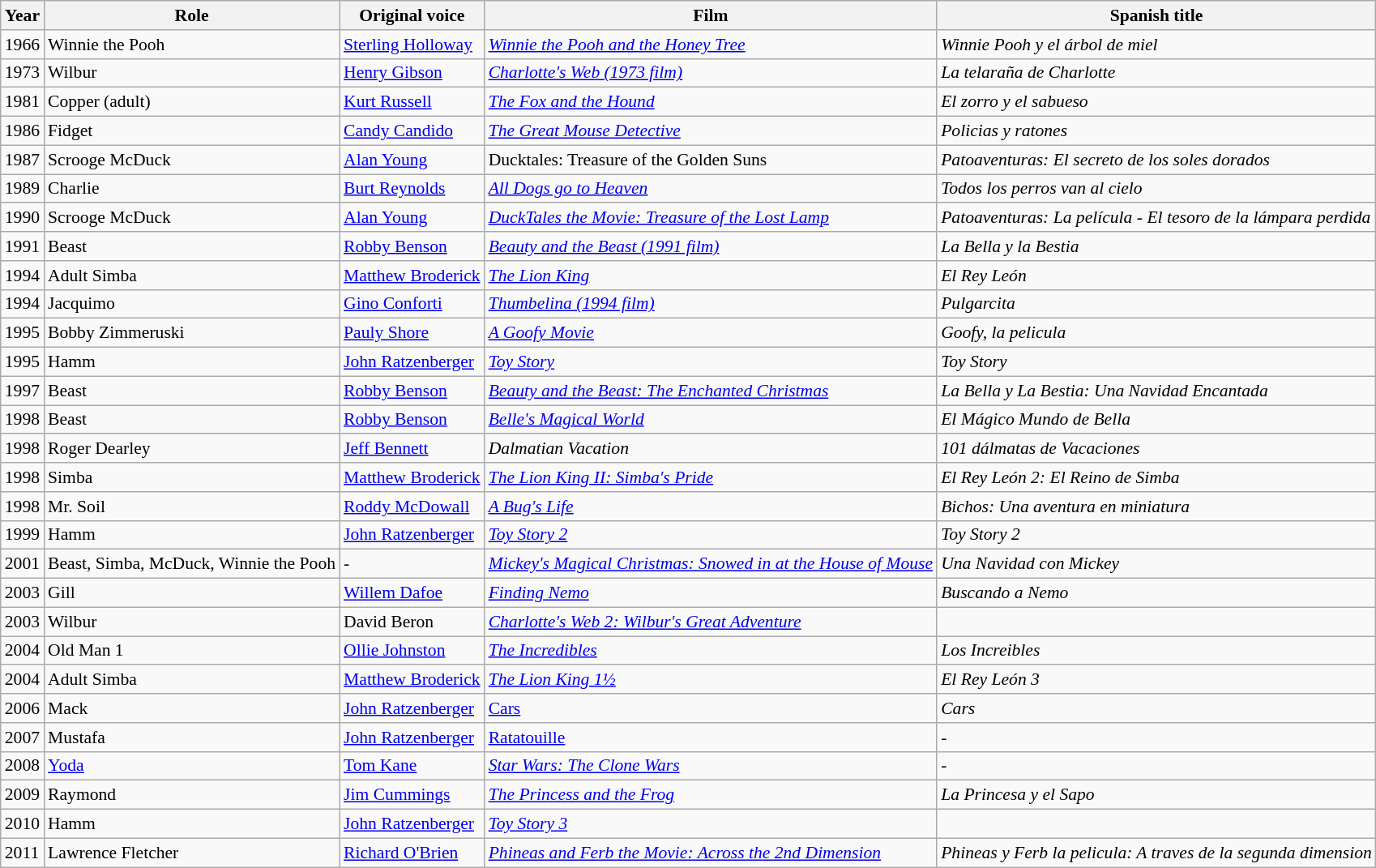<table class="wikitable" style="font-size: 90%;">
<tr>
<th>Year</th>
<th>Role</th>
<th>Original voice</th>
<th>Film</th>
<th>Spanish title</th>
</tr>
<tr>
<td>1966</td>
<td>Winnie the Pooh</td>
<td><a href='#'>Sterling Holloway</a></td>
<td><em><a href='#'>Winnie the Pooh and the Honey Tree</a></em></td>
<td><em>Winnie Pooh y el árbol de miel</em></td>
</tr>
<tr>
<td>1973</td>
<td>Wilbur</td>
<td><a href='#'>Henry Gibson</a></td>
<td><em><a href='#'>Charlotte's Web (1973 film)</a></em></td>
<td><em>La telaraña de Charlotte</em></td>
</tr>
<tr>
<td>1981</td>
<td>Copper (adult)</td>
<td><a href='#'>Kurt Russell</a></td>
<td><em><a href='#'>The Fox and the Hound</a></em></td>
<td><em>El zorro y el sabueso</em></td>
</tr>
<tr>
<td>1986</td>
<td>Fidget</td>
<td><a href='#'>Candy Candido</a></td>
<td><em><a href='#'>The Great Mouse Detective</a></em></td>
<td><em>Policias y ratones</em></td>
</tr>
<tr>
<td>1987</td>
<td>Scrooge McDuck</td>
<td><a href='#'>Alan Young</a></td>
<td>Ducktales: Treasure of the Golden Suns</td>
<td><em>Patoaventuras: El secreto de los soles dorados</em></td>
</tr>
<tr>
<td>1989</td>
<td>Charlie</td>
<td><a href='#'>Burt Reynolds</a></td>
<td><em><a href='#'>All Dogs go to Heaven</a></em></td>
<td><em>Todos los perros van al cielo</em></td>
</tr>
<tr>
<td>1990</td>
<td>Scrooge McDuck</td>
<td><a href='#'>Alan Young</a></td>
<td><em><a href='#'>DuckTales the Movie: Treasure of the Lost Lamp</a></em></td>
<td><em>Patoaventuras: La película - El tesoro de la lámpara perdida </em></td>
</tr>
<tr>
<td>1991</td>
<td>Beast</td>
<td><a href='#'>Robby Benson</a></td>
<td><em><a href='#'>Beauty and the Beast (1991 film)</a></em></td>
<td><em>La Bella y la Bestia</em></td>
</tr>
<tr>
<td>1994</td>
<td>Adult Simba</td>
<td><a href='#'>Matthew Broderick</a></td>
<td><em><a href='#'>The Lion King</a></em></td>
<td><em>El Rey León</em></td>
</tr>
<tr>
<td>1994</td>
<td>Jacquimo</td>
<td><a href='#'>Gino Conforti</a></td>
<td><em><a href='#'>Thumbelina (1994 film)</a></em></td>
<td><em>Pulgarcita</em></td>
</tr>
<tr>
<td>1995</td>
<td>Bobby Zimmeruski</td>
<td><a href='#'>Pauly Shore</a></td>
<td><em><a href='#'>A Goofy Movie</a></em></td>
<td><em>Goofy, la pelicula</em></td>
</tr>
<tr>
<td>1995</td>
<td>Hamm</td>
<td><a href='#'>John Ratzenberger</a></td>
<td><em><a href='#'>Toy Story</a></em></td>
<td><em>Toy Story</em></td>
</tr>
<tr>
<td>1997</td>
<td>Beast</td>
<td><a href='#'>Robby Benson</a></td>
<td><em><a href='#'>Beauty and the Beast: The Enchanted Christmas</a></em></td>
<td><em>La Bella y La Bestia: Una Navidad Encantada</em></td>
</tr>
<tr>
<td>1998</td>
<td>Beast</td>
<td><a href='#'>Robby Benson</a></td>
<td><em><a href='#'>Belle's Magical World</a></em></td>
<td><em>El Mágico Mundo de Bella</em></td>
</tr>
<tr>
<td>1998</td>
<td>Roger Dearley</td>
<td><a href='#'>Jeff Bennett</a></td>
<td><em>Dalmatian Vacation</em></td>
<td><em>101 dálmatas de Vacaciones</em></td>
</tr>
<tr>
<td>1998</td>
<td>Simba</td>
<td><a href='#'>Matthew Broderick</a></td>
<td><em><a href='#'>The Lion King II: Simba's Pride</a></em></td>
<td><em>El Rey León 2:  El Reino de Simba</em></td>
</tr>
<tr>
<td>1998</td>
<td>Mr. Soil</td>
<td><a href='#'>Roddy McDowall</a></td>
<td><em><a href='#'>A Bug's Life</a></em></td>
<td><em>Bichos: Una aventura en miniatura</em></td>
</tr>
<tr>
<td>1999</td>
<td>Hamm</td>
<td><a href='#'>John Ratzenberger</a></td>
<td><em><a href='#'>Toy Story 2</a></em></td>
<td><em>Toy Story 2</em></td>
</tr>
<tr>
<td>2001</td>
<td>Beast, Simba, McDuck, Winnie the Pooh</td>
<td>-</td>
<td><em><a href='#'>Mickey's Magical Christmas: Snowed in at the House of Mouse</a></em></td>
<td><em>Una Navidad con Mickey</em></td>
</tr>
<tr>
<td>2003</td>
<td>Gill</td>
<td><a href='#'>Willem Dafoe</a></td>
<td><em><a href='#'>Finding Nemo</a></em></td>
<td><em>Buscando a Nemo</em></td>
</tr>
<tr>
<td>2003</td>
<td>Wilbur</td>
<td>David Beron</td>
<td><em><a href='#'>Charlotte's Web 2: Wilbur's Great Adventure</a></em></td>
</tr>
<tr>
<td>2004</td>
<td>Old Man 1</td>
<td><a href='#'>Ollie Johnston</a></td>
<td><em><a href='#'>The Incredibles</a></em></td>
<td><em>Los Increibles</em></td>
</tr>
<tr>
<td>2004</td>
<td>Adult Simba</td>
<td><a href='#'>Matthew Broderick</a></td>
<td><em><a href='#'>The Lion King 1½</a></em></td>
<td><em>El Rey León 3</em></td>
</tr>
<tr>
<td>2006</td>
<td>Mack</td>
<td><a href='#'>John Ratzenberger</a></td>
<td><a href='#'>Cars</a></td>
<td><em>Cars</em></td>
</tr>
<tr>
<td>2007</td>
<td>Mustafa</td>
<td><a href='#'>John Ratzenberger</a></td>
<td><a href='#'>Ratatouille</a></td>
<td><em>-</em></td>
</tr>
<tr>
<td>2008</td>
<td><a href='#'>Yoda</a></td>
<td><a href='#'>Tom Kane</a></td>
<td><em><a href='#'>Star Wars: The Clone Wars</a></em></td>
<td><em>-</em></td>
</tr>
<tr>
<td>2009</td>
<td>Raymond</td>
<td><a href='#'>Jim Cummings</a></td>
<td><em><a href='#'>The Princess and the Frog</a></em></td>
<td><em>La Princesa y el Sapo</em></td>
</tr>
<tr>
<td>2010</td>
<td>Hamm</td>
<td><a href='#'>John Ratzenberger</a></td>
<td><em><a href='#'>Toy Story 3</a></em></td>
<td></td>
</tr>
<tr>
<td>2011</td>
<td>Lawrence Fletcher</td>
<td><a href='#'>Richard O'Brien</a></td>
<td><em><a href='#'>Phineas and Ferb the Movie: Across the 2nd Dimension</a></em></td>
<td><em>Phineas y Ferb la pelicula: A traves de la segunda dimension</em></td>
</tr>
</table>
